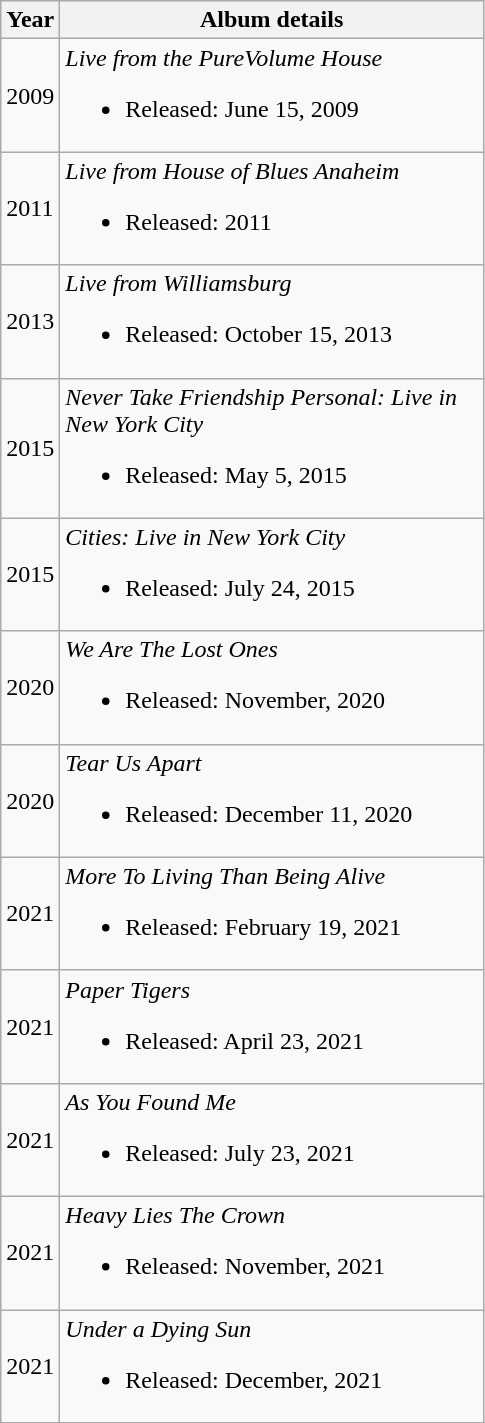<table class="wikitable">
<tr>
<th>Year</th>
<th style="width:275px;">Album details</th>
</tr>
<tr>
<td>2009</td>
<td><em>Live from the PureVolume House</em><br><ul><li>Released: June 15, 2009</li></ul></td>
</tr>
<tr>
<td>2011</td>
<td><em>Live from House of Blues Anaheim</em><br><ul><li>Released: 2011</li></ul></td>
</tr>
<tr>
<td>2013</td>
<td><em>Live from Williamsburg</em><br><ul><li>Released: October 15, 2013</li></ul></td>
</tr>
<tr>
<td>2015</td>
<td><em>Never Take Friendship Personal: Live in New York City</em><br><ul><li>Released: May 5, 2015</li></ul></td>
</tr>
<tr>
<td>2015</td>
<td><em>Cities: Live in New York City</em><br><ul><li>Released: July 24, 2015</li></ul></td>
</tr>
<tr>
<td>2020</td>
<td><em>We Are The Lost Ones</em><br><ul><li>Released: November, 2020</li></ul></td>
</tr>
<tr>
<td>2020</td>
<td><em>Tear Us Apart</em><br><ul><li>Released: December 11, 2020 </li></ul></td>
</tr>
<tr>
<td>2021</td>
<td><em>More To Living Than Being Alive</em><br><ul><li>Released: February 19, 2021</li></ul></td>
</tr>
<tr>
<td>2021</td>
<td><em>Paper Tigers</em><br><ul><li>Released: April 23, 2021</li></ul></td>
</tr>
<tr>
<td>2021</td>
<td><em>As You Found Me</em><br><ul><li>Released: July 23, 2021</li></ul></td>
</tr>
<tr>
<td>2021</td>
<td><em>Heavy Lies The Crown</em><br><ul><li>Released: November, 2021</li></ul></td>
</tr>
<tr>
<td>2021</td>
<td><em>Under a Dying Sun</em><br><ul><li>Released: December, 2021</li></ul></td>
</tr>
</table>
